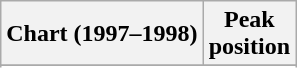<table class="wikitable sortable plainrowheaders" style="text-align:center">
<tr>
<th scope="col">Chart (1997–1998)</th>
<th scope="col">Peak<br>position</th>
</tr>
<tr>
</tr>
<tr>
</tr>
</table>
